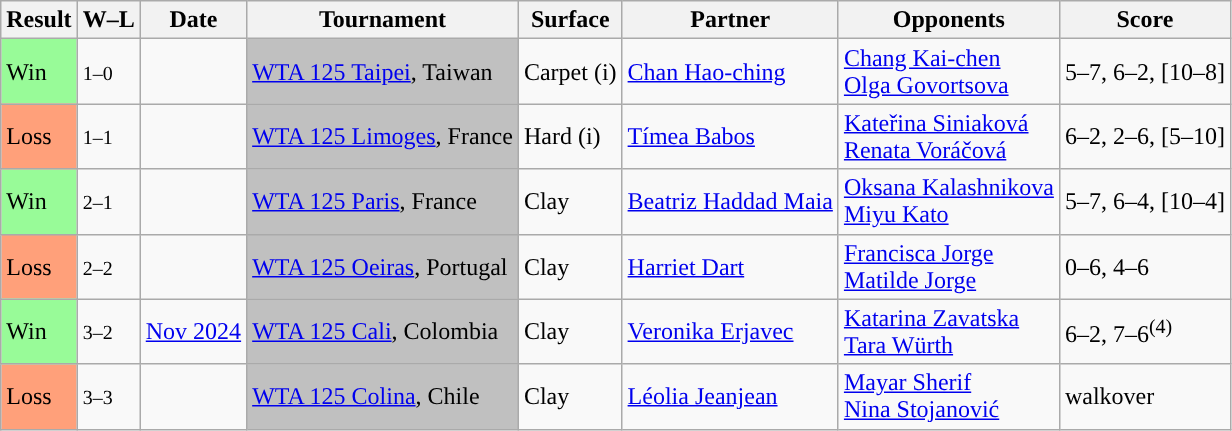<table class="wikitable">
<tr>
<th>Result</th>
<th class="unsortable">W–L</th>
<th>Date</th>
<th>Tournament</th>
<th>Surface</th>
<th>Partner</th>
<th>Opponents</th>
<th class="unsortable">Score</th>
</tr>
<tr>
<td style="background:#98fb98;">Win</td>
<td><small>1–0</small></td>
<td><a href='#'></a></td>
<td style="background:silver;"><a href='#'>WTA 125 Taipei</a>, Taiwan</td>
<td>Carpet (i)</td>
<td> <a href='#'>Chan Hao-ching</a></td>
<td> <a href='#'>Chang Kai-chen</a> <br>  <a href='#'>Olga Govortsova</a></td>
<td>5–7, 6–2, [10–8]</td>
</tr>
<tr>
<td style="background:#ffa07a;">Loss</td>
<td><small>1–1</small></td>
<td><a href='#'></a></td>
<td style="background:silver;"><a href='#'>WTA 125 Limoges</a>, France</td>
<td>Hard (i)</td>
<td> <a href='#'>Tímea Babos</a></td>
<td> <a href='#'>Kateřina Siniaková</a> <br>  <a href='#'>Renata Voráčová</a></td>
<td>6–2, 2–6, [5–10]</td>
</tr>
<tr>
<td style="background:#98fb98">Win</td>
<td><small>2–1</small></td>
<td><a href='#'></a></td>
<td style="background:silver;"><a href='#'>WTA 125 Paris</a>, France</td>
<td>Clay</td>
<td> <a href='#'>Beatriz Haddad Maia</a></td>
<td> <a href='#'>Oksana Kalashnikova</a> <br>  <a href='#'>Miyu Kato</a></td>
<td>5–7, 6–4, [10–4]</td>
</tr>
<tr>
<td style="background:#ffa07a;">Loss</td>
<td><small>2–2</small></td>
<td><a href='#'></a></td>
<td style="background:silver;"><a href='#'>WTA 125 Oeiras</a>, Portugal</td>
<td>Clay</td>
<td> <a href='#'>Harriet Dart</a></td>
<td> <a href='#'>Francisca Jorge</a> <br>  <a href='#'>Matilde Jorge</a></td>
<td>0–6, 4–6</td>
</tr>
<tr>
<td style="background:#98fb98;">Win</td>
<td><small>3–2</small></td>
<td><a href='#'>Nov 2024</a></td>
<td style="background:silver;"><a href='#'>WTA 125 Cali</a>, Colombia</td>
<td>Clay</td>
<td> <a href='#'>Veronika Erjavec</a></td>
<td> <a href='#'>Katarina Zavatska</a> <br>  <a href='#'>Tara Würth</a></td>
<td>6–2, 7–6<sup>(4)</sup></td>
</tr>
<tr>
<td style="background:#ffa07a;">Loss</td>
<td><small>3–3</small></td>
<td><a href='#'></a></td>
<td style="background:silver;"><a href='#'>WTA 125 Colina</a>, Chile</td>
<td>Clay</td>
<td> <a href='#'>Léolia Jeanjean</a></td>
<td> <a href='#'>Mayar Sherif</a> <br>  <a href='#'>Nina Stojanović</a></td>
<td>walkover</td>
</tr>
</table>
